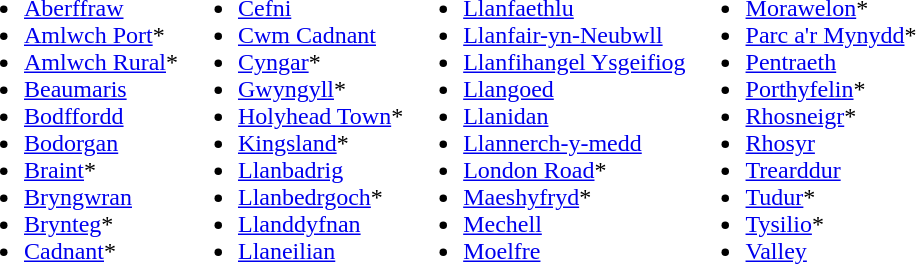<table border="0" cellpadding="0" cellspacing="0">
<tr>
<td><br><ul><li><a href='#'>Aberffraw</a></li><li><a href='#'>Amlwch Port</a>*</li><li><a href='#'>Amlwch Rural</a>*</li><li><a href='#'>Beaumaris</a></li><li><a href='#'>Bodffordd</a></li><li><a href='#'>Bodorgan</a></li><li><a href='#'>Braint</a>*</li><li><a href='#'>Bryngwran</a></li><li><a href='#'>Brynteg</a>*</li><li><a href='#'>Cadnant</a>*</li></ul></td>
<td><br><ul><li><a href='#'>Cefni</a></li><li><a href='#'>Cwm Cadnant</a></li><li><a href='#'>Cyngar</a>*</li><li><a href='#'>Gwyngyll</a>*</li><li><a href='#'>Holyhead Town</a>*</li><li><a href='#'>Kingsland</a>*</li><li><a href='#'>Llanbadrig</a></li><li><a href='#'>Llanbedrgoch</a>*</li><li><a href='#'>Llanddyfnan</a></li><li><a href='#'>Llaneilian</a></li></ul></td>
<td><br><ul><li><a href='#'>Llanfaethlu</a></li><li><a href='#'>Llanfair-yn-Neubwll</a></li><li><a href='#'>Llanfihangel Ysgeifiog</a></li><li><a href='#'>Llangoed</a></li><li><a href='#'>Llanidan</a></li><li><a href='#'>Llannerch-y-medd</a></li><li><a href='#'>London Road</a>*</li><li><a href='#'>Maeshyfryd</a>*</li><li><a href='#'>Mechell</a></li><li><a href='#'>Moelfre</a></li></ul></td>
<td><br><ul><li><a href='#'>Morawelon</a>*</li><li><a href='#'>Parc a'r Mynydd</a>*</li><li><a href='#'>Pentraeth</a></li><li><a href='#'>Porthyfelin</a>*</li><li><a href='#'>Rhosneigr</a>*</li><li><a href='#'>Rhosyr</a></li><li><a href='#'>Trearddur</a></li><li><a href='#'>Tudur</a>*</li><li><a href='#'>Tysilio</a>*</li><li><a href='#'>Valley</a></li></ul></td>
</tr>
</table>
